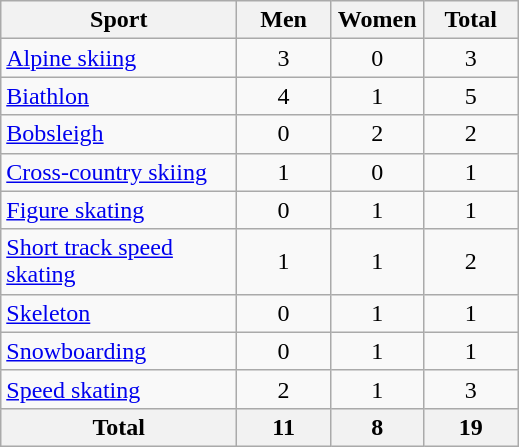<table class="wikitable sortable" style=text-align:center>
<tr>
<th width=150>Sport</th>
<th width=55>Men</th>
<th width=55>Women</th>
<th width=55>Total</th>
</tr>
<tr>
<td align=left><a href='#'>Alpine skiing</a></td>
<td>3</td>
<td>0</td>
<td>3</td>
</tr>
<tr>
<td align=left><a href='#'>Biathlon</a></td>
<td>4</td>
<td>1</td>
<td>5</td>
</tr>
<tr>
<td align=left><a href='#'>Bobsleigh</a></td>
<td>0</td>
<td>2</td>
<td>2</td>
</tr>
<tr>
<td align=left><a href='#'>Cross-country skiing</a></td>
<td>1</td>
<td>0</td>
<td>1</td>
</tr>
<tr>
<td align=left><a href='#'>Figure skating</a></td>
<td>0</td>
<td>1</td>
<td>1</td>
</tr>
<tr>
<td align=left><a href='#'>Short track speed skating</a></td>
<td>1</td>
<td>1</td>
<td>2</td>
</tr>
<tr>
<td align=left><a href='#'>Skeleton</a></td>
<td>0</td>
<td>1</td>
<td>1</td>
</tr>
<tr>
<td align=left><a href='#'>Snowboarding</a></td>
<td>0</td>
<td>1</td>
<td>1</td>
</tr>
<tr>
<td align=left><a href='#'>Speed skating</a></td>
<td>2</td>
<td>1</td>
<td>3</td>
</tr>
<tr>
<th>Total</th>
<th>11</th>
<th>8</th>
<th>19</th>
</tr>
</table>
